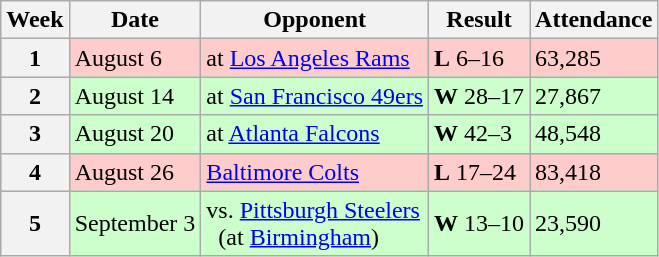<table class="wikitable">
<tr>
<th>Week</th>
<th>Date</th>
<th>Opponent</th>
<th>Result</th>
<th>Attendance</th>
</tr>
<tr style="background:#fcc">
<th>1</th>
<td>August 6</td>
<td>at <a href='#'>Los Angeles Rams</a></td>
<td><strong>L</strong> 6–16</td>
<td>63,285</td>
</tr>
<tr style="background:#cfc">
<th>2</th>
<td>August 14</td>
<td>at <a href='#'>San Francisco 49ers</a></td>
<td><strong>W</strong> 28–17</td>
<td>27,867</td>
</tr>
<tr style="background:#cfc">
<th>3</th>
<td>August 20</td>
<td>at <a href='#'>Atlanta Falcons</a></td>
<td><strong>W</strong> 42–3</td>
<td>48,548</td>
</tr>
<tr style="background:#fcc">
<th>4</th>
<td>August 26</td>
<td><a href='#'>Baltimore Colts</a></td>
<td><strong>L</strong> 17–24</td>
<td>83,418</td>
</tr>
<tr style="background:#cfc">
<th>5</th>
<td>September 3</td>
<td>vs. <a href='#'>Pittsburgh Steelers</a><br>   (at <a href='#'>Birmingham</a>)</td>
<td><strong>W</strong> 13–10</td>
<td>23,590</td>
</tr>
</table>
